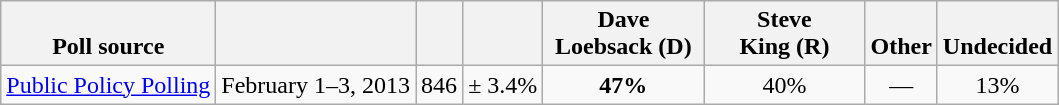<table class="wikitable" style="text-align:center">
<tr valign= bottom>
<th>Poll source</th>
<th></th>
<th></th>
<th></th>
<th style="width:100px;">Dave<br>Loebsack (D)</th>
<th style="width:100px;">Steve<br>King (R)</th>
<th>Other</th>
<th>Undecided</th>
</tr>
<tr>
<td align=left><a href='#'>Public Policy Polling</a></td>
<td>February 1–3, 2013</td>
<td>846</td>
<td>± 3.4%</td>
<td><strong>47%</strong></td>
<td>40%</td>
<td>—</td>
<td>13%</td>
</tr>
</table>
